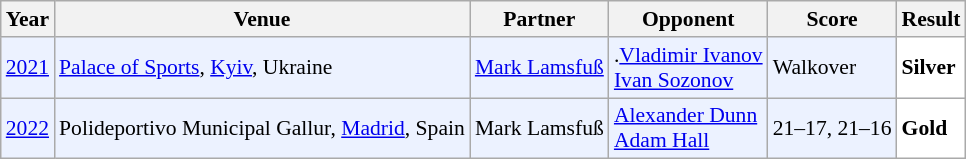<table class="sortable wikitable" style="font-size: 90%;">
<tr>
<th>Year</th>
<th>Venue</th>
<th>Partner</th>
<th>Opponent</th>
<th>Score</th>
<th>Result</th>
</tr>
<tr style="background:#ECF2FF">
<td align="center"><a href='#'>2021</a></td>
<td align="left"><a href='#'>Palace of Sports</a>, <a href='#'>Kyiv</a>, Ukraine</td>
<td align="left"> <a href='#'>Mark Lamsfuß</a></td>
<td align="left">.<a href='#'>Vladimir Ivanov</a><br> <a href='#'>Ivan Sozonov</a></td>
<td align="left">Walkover</td>
<td style="text-align:left; background:white"> <strong>Silver</strong></td>
</tr>
<tr style="background:#ECF2FF">
<td align="center"><a href='#'>2022</a></td>
<td align="left">Polideportivo Municipal Gallur, <a href='#'>Madrid</a>, Spain</td>
<td align="left"> Mark Lamsfuß</td>
<td align="left"> <a href='#'>Alexander Dunn</a><br> <a href='#'>Adam Hall</a></td>
<td align="left">21–17, 21–16</td>
<td style="text-align:left; background:white"> <strong>Gold</strong></td>
</tr>
</table>
